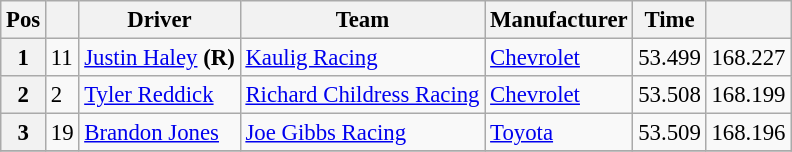<table class="wikitable" style="font-size:95%">
<tr>
<th>Pos</th>
<th></th>
<th>Driver</th>
<th>Team</th>
<th>Manufacturer</th>
<th>Time</th>
<th></th>
</tr>
<tr>
<th>1</th>
<td>11</td>
<td><a href='#'>Justin Haley</a> <strong>(R)</strong></td>
<td><a href='#'>Kaulig Racing</a></td>
<td><a href='#'>Chevrolet</a></td>
<td>53.499</td>
<td>168.227</td>
</tr>
<tr>
<th>2</th>
<td>2</td>
<td><a href='#'>Tyler Reddick</a></td>
<td><a href='#'>Richard Childress Racing</a></td>
<td><a href='#'>Chevrolet</a></td>
<td>53.508</td>
<td>168.199</td>
</tr>
<tr>
<th>3</th>
<td>19</td>
<td><a href='#'>Brandon Jones</a></td>
<td><a href='#'>Joe Gibbs Racing</a></td>
<td><a href='#'>Toyota</a></td>
<td>53.509</td>
<td>168.196</td>
</tr>
<tr>
</tr>
</table>
